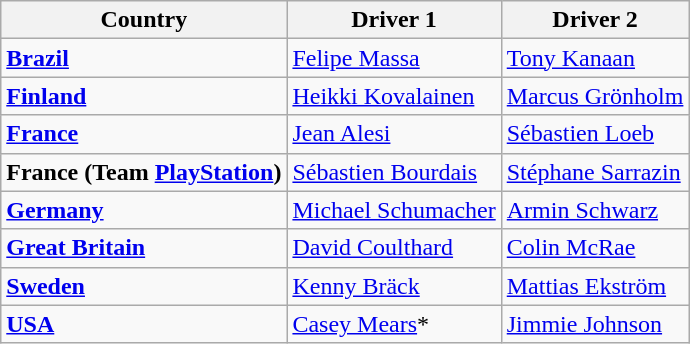<table class="wikitable">
<tr>
<th>Country</th>
<th>Driver 1</th>
<th>Driver 2</th>
</tr>
<tr>
<td><strong><a href='#'>Brazil</a></strong></td>
<td> <a href='#'>Felipe Massa</a></td>
<td> <a href='#'>Tony Kanaan</a></td>
</tr>
<tr>
<td><strong><a href='#'>Finland</a></strong></td>
<td> <a href='#'>Heikki Kovalainen</a></td>
<td> <a href='#'>Marcus Grönholm</a></td>
</tr>
<tr>
<td><strong><a href='#'>France</a></strong></td>
<td> <a href='#'>Jean Alesi</a></td>
<td> <a href='#'>Sébastien Loeb</a></td>
</tr>
<tr>
<td><strong>France (Team <a href='#'>PlayStation</a>)</strong></td>
<td> <a href='#'>Sébastien Bourdais</a></td>
<td> <a href='#'>Stéphane Sarrazin</a></td>
</tr>
<tr>
<td><strong><a href='#'>Germany</a></strong></td>
<td> <a href='#'>Michael Schumacher</a></td>
<td> <a href='#'>Armin Schwarz</a></td>
</tr>
<tr>
<td><strong><a href='#'>Great Britain</a></strong></td>
<td> <a href='#'>David Coulthard</a></td>
<td> <a href='#'>Colin McRae</a></td>
</tr>
<tr>
<td><strong><a href='#'>Sweden</a></strong></td>
<td> <a href='#'>Kenny Bräck</a></td>
<td> <a href='#'>Mattias Ekström</a></td>
</tr>
<tr>
<td><strong><a href='#'>USA</a></strong></td>
<td> <a href='#'>Casey Mears</a>*</td>
<td> <a href='#'>Jimmie Johnson</a></td>
</tr>
</table>
